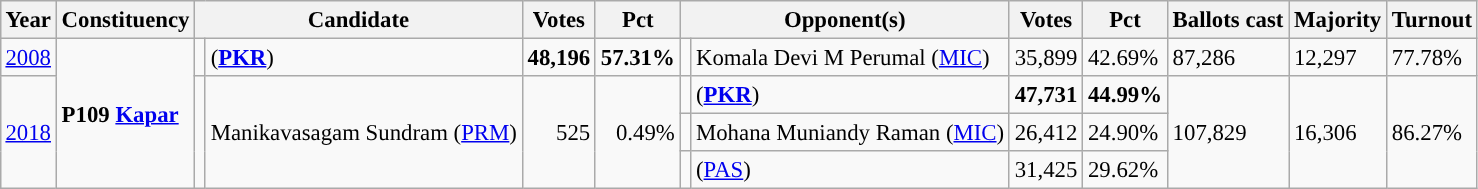<table class="wikitable" style="margin:0.5em ; font-size:95%">
<tr>
<th>Year</th>
<th>Constituency</th>
<th colspan=2>Candidate</th>
<th>Votes</th>
<th>Pct</th>
<th colspan=2>Opponent(s)</th>
<th>Votes</th>
<th>Pct</th>
<th>Ballots cast</th>
<th>Majority</th>
<th>Turnout</th>
</tr>
<tr>
<td><a href='#'>2008</a></td>
<td rowspan=4><strong>P109 <a href='#'>Kapar</a></strong></td>
<td></td>
<td> (<a href='#'><strong>PKR</strong></a>)</td>
<td align="right"><strong>48,196</strong></td>
<td><strong>57.31%</strong></td>
<td></td>
<td>Komala Devi M Perumal (<a href='#'>MIC</a>)</td>
<td align="right">35,899</td>
<td>42.69%</td>
<td>87,286</td>
<td>12,297</td>
<td>77.78%</td>
</tr>
<tr>
<td rowspan=3><a href='#'>2018</a></td>
<td rowspan=3></td>
<td rowspan=3>Manikavasagam Sundram (<a href='#'>PRM</a>)</td>
<td rowspan=3 align=right>525</td>
<td rowspan=3 align=right>0.49%</td>
<td></td>
<td> (<a href='#'><strong>PKR</strong></a>)</td>
<td align="right"><strong>47,731</strong></td>
<td><strong>44.99%</strong></td>
<td rowspan=3>107,829</td>
<td rowspan=3>16,306</td>
<td rowspan=3>86.27%</td>
</tr>
<tr>
<td></td>
<td>Mohana Muniandy Raman (<a href='#'>MIC</a>)</td>
<td align="right">26,412</td>
<td>24.90%</td>
</tr>
<tr>
<td></td>
<td> (<a href='#'>PAS</a>)</td>
<td align=“right”>31,425</td>
<td>29.62%</td>
</tr>
</table>
